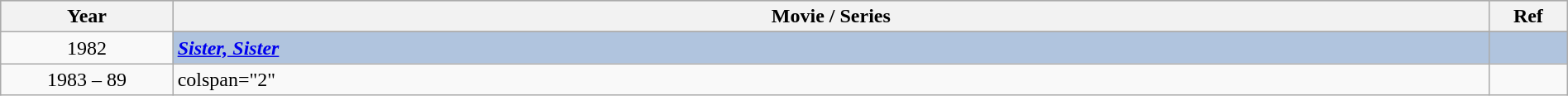<table class="wikitable" style="width:100%;">
<tr style="background:#bebebe;">
<th style="width:11%;">Year</th>
<th style="width:84%;">Movie / Series</th>
<th style="width:5%;">Ref</th>
</tr>
<tr>
<td rowspan="2" align="center">1982</td>
</tr>
<tr style="background:#B0C4DE">
<td><strong><em><a href='#'>Sister, Sister</a></em></strong></td>
<td align="center"></td>
</tr>
<tr>
<td align="center">1983 – 89</td>
<td>colspan="2" </td>
</tr>
</table>
